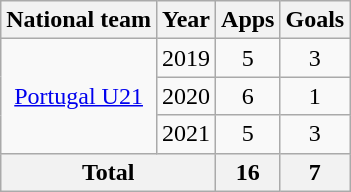<table class="wikitable" style="text-align:center">
<tr>
<th>National team</th>
<th>Year</th>
<th>Apps</th>
<th>Goals</th>
</tr>
<tr>
<td rowspan="3"><a href='#'>Portugal U21</a></td>
<td>2019</td>
<td>5</td>
<td>3</td>
</tr>
<tr>
<td>2020</td>
<td>6</td>
<td>1</td>
</tr>
<tr>
<td>2021</td>
<td>5</td>
<td>3</td>
</tr>
<tr>
<th colspan="2">Total</th>
<th>16</th>
<th>7</th>
</tr>
</table>
